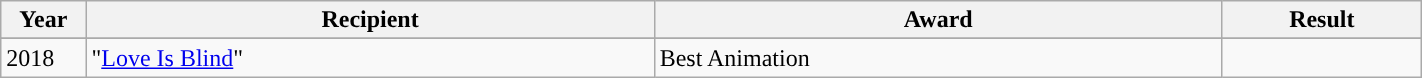<table style="width: 75%;" class="wikitable">
<tr>
<th style="width:6%;">Year</th>
<th style="width:40%;">Recipient</th>
<th style="width:40%;">Award</th>
<th style="width:14%;">Result</th>
</tr>
<tr>
</tr>
<tr>
<td>2018</td>
<td>"<a href='#'>Love Is Blind</a>"</td>
<td>Best Animation</td>
<td></td>
</tr>
</table>
